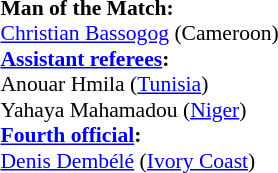<table width=50% style="font-size:90%">
<tr>
<td><br><strong>Man of the Match:</strong>
<br><a href='#'>Christian Bassogog</a> (Cameroon)<br><strong><a href='#'>Assistant referees</a>:</strong>
<br>Anouar Hmila (<a href='#'>Tunisia</a>)
<br>Yahaya Mahamadou (<a href='#'>Niger</a>)
<br><strong><a href='#'>Fourth official</a>:</strong>
<br><a href='#'>Denis Dembélé</a> (<a href='#'>Ivory Coast</a>)</td>
</tr>
</table>
